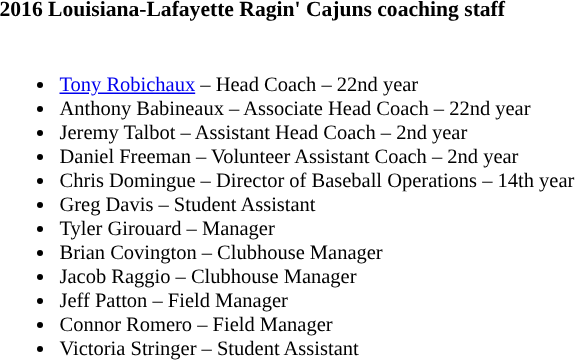<table class="toccolours" style="text-align: left; font-size:90%;">
<tr>
<th colspan="9">2016 Louisiana-Lafayette Ragin' Cajuns coaching staff</th>
</tr>
<tr>
<td style="font-size:95%; vertical-align:top;"><br><ul><li><a href='#'>Tony Robichaux</a> – Head Coach – 22nd year</li><li>Anthony Babineaux – Associate Head Coach – 22nd year</li><li>Jeremy Talbot – Assistant Head Coach – 2nd year</li><li>Daniel Freeman – Volunteer Assistant Coach – 2nd year</li><li>Chris Domingue – Director of Baseball Operations – 14th year</li><li>Greg Davis – Student Assistant</li><li>Tyler Girouard – Manager</li><li>Brian Covington – Clubhouse Manager</li><li>Jacob Raggio – Clubhouse Manager</li><li>Jeff Patton – Field Manager</li><li>Connor Romero – Field Manager</li><li>Victoria Stringer – Student Assistant</li></ul></td>
</tr>
</table>
